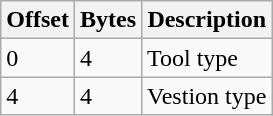<table class="wikitable">
<tr>
<th>Offset</th>
<th>Bytes</th>
<th>Description</th>
</tr>
<tr>
<td>0</td>
<td>4</td>
<td>Tool type</td>
</tr>
<tr>
<td>4</td>
<td>4</td>
<td>Vestion type</td>
</tr>
</table>
